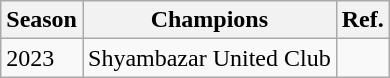<table class = "wikitable sortable">
<tr>
<th>Season</th>
<th>Champions</th>
<th>Ref.</th>
</tr>
<tr>
<td>2023</td>
<td>Shyambazar United Club</td>
<td></td>
</tr>
</table>
